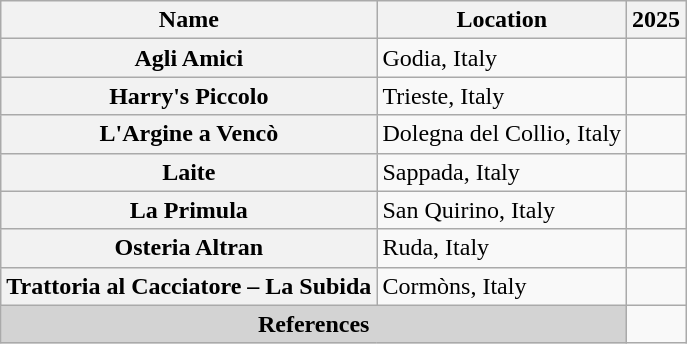<table class="wikitable sortable plainrowheaders" style="text-align:left;">
<tr>
<th scope="col">Name</th>
<th scope="col">Location</th>
<th scope="col">2025</th>
</tr>
<tr>
<th scope="row">Agli Amici</th>
<td>Godia, Italy</td>
<td></td>
</tr>
<tr>
<th scope="row">Harry's Piccolo</th>
<td>Trieste, Italy</td>
<td></td>
</tr>
<tr>
<th scope="row">L'Argine a Vencò</th>
<td>Dolegna del Collio, Italy</td>
<td></td>
</tr>
<tr>
<th scope="row">Laite</th>
<td>Sappada, Italy</td>
<td></td>
</tr>
<tr>
<th scope="row">La Primula</th>
<td>San Quirino, Italy</td>
<td></td>
</tr>
<tr>
<th scope="row">Osteria Altran</th>
<td>Ruda, Italy</td>
<td></td>
</tr>
<tr>
<th scope="row">Trattoria al Cacciatore – La Subida</th>
<td>Cormòns, Italy</td>
<td></td>
</tr>
<tr>
<th colspan="2" style="text-align: center; background: lightgray;">References</th>
<td style="text-align: center;"></td>
</tr>
</table>
